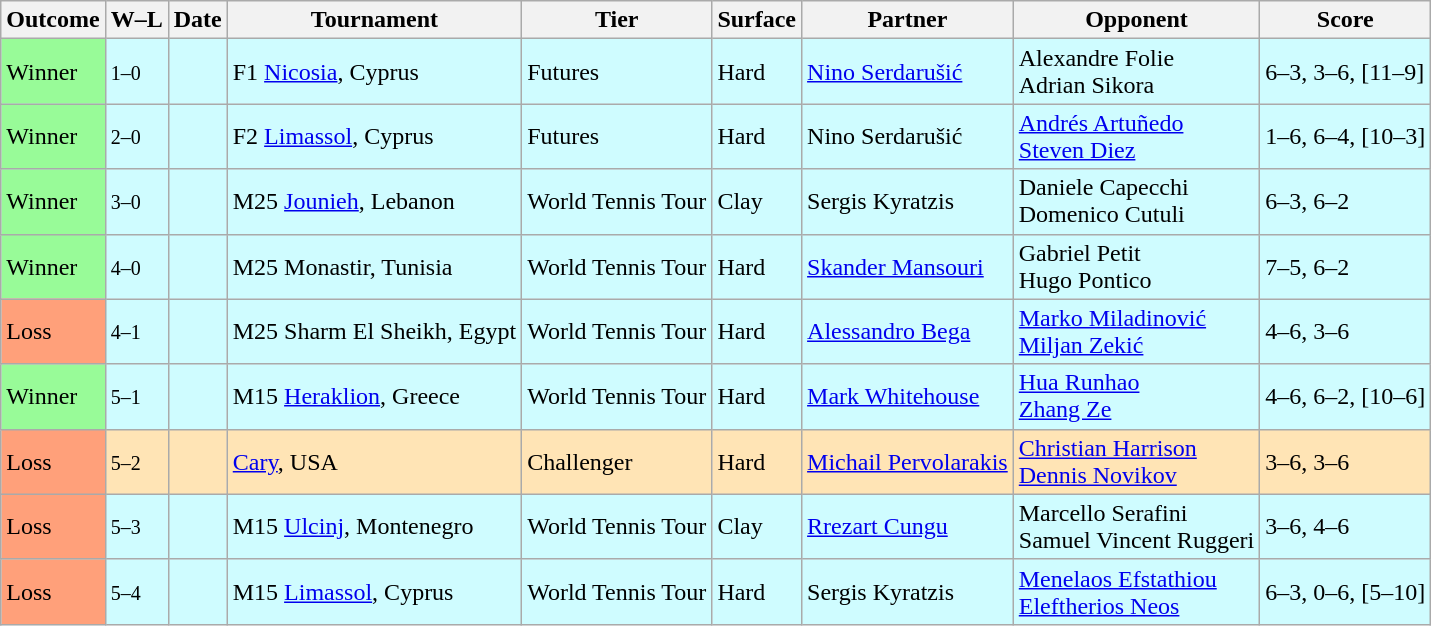<table class=wikitable>
<tr>
<th>Outcome</th>
<th class="unsortable">W–L</th>
<th>Date</th>
<th>Tournament</th>
<th>Tier</th>
<th>Surface</th>
<th>Partner</th>
<th>Opponent</th>
<th>Score</th>
</tr>
<tr bgcolor=cffcff>
<td bgcolor=#98FB98>Winner</td>
<td><small>1–0</small></td>
<td></td>
<td>F1 <a href='#'>Nicosia</a>, Cyprus</td>
<td>Futures</td>
<td>Hard</td>
<td> <a href='#'>Nino Serdarušić</a></td>
<td> Alexandre Folie<br> Adrian Sikora</td>
<td>6–3, 3–6, [11–9]</td>
</tr>
<tr bgcolor=cffcff>
<td bgcolor=#98FB98>Winner</td>
<td><small>2–0</small></td>
<td></td>
<td>F2 <a href='#'>Limassol</a>, Cyprus</td>
<td>Futures</td>
<td>Hard</td>
<td> Nino Serdarušić</td>
<td> <a href='#'>Andrés Artuñedo</a><br> <a href='#'>Steven Diez</a></td>
<td>1–6, 6–4, [10–3]</td>
</tr>
<tr bgcolor=cffcff>
<td bgcolor=#98FB98>Winner</td>
<td><small>3–0</small></td>
<td></td>
<td>M25 <a href='#'>Jounieh</a>, Lebanon</td>
<td>World Tennis Tour</td>
<td>Clay</td>
<td> Sergis Kyratzis</td>
<td> Daniele Capecchi<br> Domenico Cutuli</td>
<td>6–3, 6–2</td>
</tr>
<tr bgcolor=cffcff>
<td bgcolor=#98FB98>Winner</td>
<td><small>4–0</small></td>
<td></td>
<td>M25 Monastir, Tunisia</td>
<td>World Tennis Tour</td>
<td>Hard</td>
<td> <a href='#'>Skander Mansouri</a></td>
<td> Gabriel Petit<br> Hugo Pontico</td>
<td>7–5, 6–2</td>
</tr>
<tr bgcolor=cffcff>
<td bgcolor=#FFA07A>Loss</td>
<td><small>4–1</small></td>
<td></td>
<td>M25 Sharm El Sheikh, Egypt</td>
<td>World Tennis Tour</td>
<td>Hard</td>
<td> <a href='#'>Alessandro Bega</a></td>
<td> <a href='#'>Marko Miladinović</a> <br> <a href='#'>Miljan Zekić</a></td>
<td>4–6, 3–6</td>
</tr>
<tr bgcolor=cffcff>
<td bgcolor=#98FB98>Winner</td>
<td><small>5–1</small></td>
<td></td>
<td>M15 <a href='#'>Heraklion</a>, Greece</td>
<td>World Tennis Tour</td>
<td>Hard</td>
<td> <a href='#'>Mark Whitehouse</a></td>
<td> <a href='#'>Hua Runhao</a><br> <a href='#'>Zhang Ze</a></td>
<td>4–6, 6–2, [10–6]</td>
</tr>
<tr bgcolor=moccasin>
<td bgcolor=FFA07A>Loss</td>
<td><small>5–2</small></td>
<td><a href='#'></a></td>
<td><a href='#'>Cary</a>, USA</td>
<td>Challenger</td>
<td>Hard</td>
<td> <a href='#'>Michail Pervolarakis</a></td>
<td> <a href='#'>Christian Harrison</a><br> <a href='#'>Dennis Novikov</a></td>
<td>3–6, 3–6</td>
</tr>
<tr bgcolor=cffcff>
<td bgcolor=#ffa07A>Loss</td>
<td><small>5–3</small></td>
<td></td>
<td>M15 <a href='#'>Ulcinj</a>, Montenegro</td>
<td>World Tennis Tour</td>
<td>Clay</td>
<td> <a href='#'>Rrezart Cungu</a></td>
<td> Marcello Serafini<br> Samuel Vincent Ruggeri</td>
<td>3–6, 4–6</td>
</tr>
<tr bgcolor=cffcff>
<td bgcolor=#ffa07A>Loss</td>
<td><small>5–4</small></td>
<td></td>
<td>M15 <a href='#'>Limassol</a>, Cyprus</td>
<td>World Tennis Tour</td>
<td>Hard</td>
<td> Sergis Kyratzis</td>
<td> <a href='#'>Menelaos Efstathiou</a> <br> <a href='#'>Eleftherios Neos</a></td>
<td>6–3, 0–6, [5–10]</td>
</tr>
</table>
